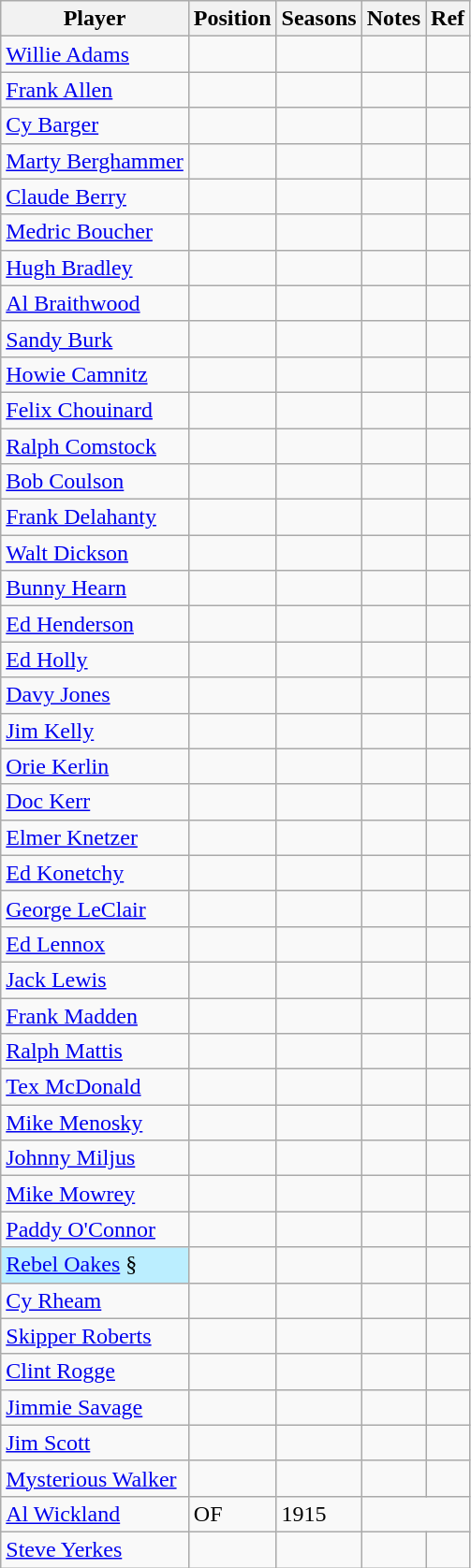<table class="wikitable sortable" border="1">
<tr>
<th>Player</th>
<th>Position</th>
<th>Seasons</th>
<th class="unsortable">Notes</th>
<th class="unsortable">Ref</th>
</tr>
<tr>
<td><a href='#'>Willie Adams</a></td>
<td></td>
<td></td>
<td></td>
<td></td>
</tr>
<tr>
<td><a href='#'>Frank Allen</a></td>
<td></td>
<td></td>
<td></td>
<td></td>
</tr>
<tr>
<td><a href='#'>Cy Barger</a></td>
<td></td>
<td></td>
<td></td>
<td></td>
</tr>
<tr>
<td><a href='#'>Marty Berghammer</a></td>
<td></td>
<td></td>
<td></td>
<td></td>
</tr>
<tr>
<td><a href='#'>Claude Berry</a></td>
<td></td>
<td></td>
<td></td>
<td></td>
</tr>
<tr>
<td><a href='#'>Medric Boucher</a></td>
<td></td>
<td></td>
<td></td>
<td></td>
</tr>
<tr>
<td><a href='#'>Hugh Bradley</a></td>
<td></td>
<td></td>
<td></td>
<td></td>
</tr>
<tr>
<td><a href='#'>Al Braithwood</a></td>
<td></td>
<td></td>
<td></td>
<td></td>
</tr>
<tr>
<td><a href='#'>Sandy Burk</a></td>
<td></td>
<td></td>
<td></td>
<td></td>
</tr>
<tr>
<td><a href='#'>Howie Camnitz</a></td>
<td></td>
<td></td>
<td></td>
<td></td>
</tr>
<tr>
<td><a href='#'>Felix Chouinard</a></td>
<td></td>
<td></td>
<td></td>
<td></td>
</tr>
<tr>
<td><a href='#'>Ralph Comstock</a></td>
<td></td>
<td></td>
<td></td>
<td></td>
</tr>
<tr>
<td><a href='#'>Bob Coulson</a></td>
<td></td>
<td></td>
<td></td>
<td></td>
</tr>
<tr>
<td><a href='#'>Frank Delahanty</a></td>
<td></td>
<td></td>
<td></td>
<td></td>
</tr>
<tr>
<td><a href='#'>Walt Dickson</a></td>
<td></td>
<td></td>
<td></td>
<td></td>
</tr>
<tr>
<td><a href='#'>Bunny Hearn</a></td>
<td></td>
<td></td>
<td></td>
<td></td>
</tr>
<tr>
<td><a href='#'>Ed Henderson</a></td>
<td></td>
<td></td>
<td></td>
<td></td>
</tr>
<tr>
<td><a href='#'>Ed Holly</a></td>
<td></td>
<td></td>
<td></td>
<td></td>
</tr>
<tr>
<td><a href='#'>Davy Jones</a></td>
<td></td>
<td></td>
<td></td>
<td></td>
</tr>
<tr>
<td><a href='#'>Jim Kelly</a></td>
<td></td>
<td></td>
<td></td>
<td></td>
</tr>
<tr>
<td><a href='#'>Orie Kerlin</a></td>
<td></td>
<td></td>
<td></td>
<td></td>
</tr>
<tr>
<td><a href='#'>Doc Kerr</a></td>
<td></td>
<td></td>
<td></td>
<td></td>
</tr>
<tr>
<td><a href='#'>Elmer Knetzer</a></td>
<td></td>
<td></td>
<td></td>
<td></td>
</tr>
<tr>
<td><a href='#'>Ed Konetchy</a></td>
<td></td>
<td></td>
<td></td>
<td></td>
</tr>
<tr>
<td><a href='#'>George LeClair</a></td>
<td></td>
<td></td>
<td></td>
<td></td>
</tr>
<tr>
<td><a href='#'>Ed Lennox</a></td>
<td></td>
<td></td>
<td></td>
<td></td>
</tr>
<tr>
<td><a href='#'>Jack Lewis</a></td>
<td></td>
<td></td>
<td></td>
<td></td>
</tr>
<tr>
<td><a href='#'>Frank Madden</a></td>
<td></td>
<td></td>
<td></td>
<td></td>
</tr>
<tr>
<td><a href='#'>Ralph Mattis</a></td>
<td></td>
<td></td>
<td></td>
<td></td>
</tr>
<tr>
<td><a href='#'>Tex McDonald</a></td>
<td></td>
<td></td>
<td></td>
<td></td>
</tr>
<tr>
<td><a href='#'>Mike Menosky</a></td>
<td></td>
<td></td>
<td></td>
<td></td>
</tr>
<tr>
<td><a href='#'>Johnny Miljus</a></td>
<td></td>
<td></td>
<td></td>
<td></td>
</tr>
<tr>
<td><a href='#'>Mike Mowrey</a></td>
<td></td>
<td></td>
<td></td>
<td></td>
</tr>
<tr>
<td><a href='#'>Paddy O'Connor</a></td>
<td></td>
<td></td>
<td></td>
<td></td>
</tr>
<tr>
<td bgcolor="#bbeeff"><a href='#'>Rebel Oakes</a> §</td>
<td></td>
<td></td>
<td></td>
<td></td>
</tr>
<tr>
<td><a href='#'>Cy Rheam</a></td>
<td></td>
<td></td>
<td></td>
<td></td>
</tr>
<tr>
<td><a href='#'>Skipper Roberts</a></td>
<td></td>
<td></td>
<td></td>
<td></td>
</tr>
<tr>
<td><a href='#'>Clint Rogge</a></td>
<td></td>
<td></td>
<td></td>
<td></td>
</tr>
<tr>
<td><a href='#'>Jimmie Savage</a></td>
<td></td>
<td></td>
<td></td>
<td></td>
</tr>
<tr>
<td><a href='#'>Jim Scott</a></td>
<td></td>
<td></td>
<td></td>
<td></td>
</tr>
<tr>
<td><a href='#'>Mysterious Walker</a></td>
<td></td>
<td></td>
<td></td>
<td></td>
</tr>
<tr>
<td><a href='#'>Al Wickland</a></td>
<td>OF</td>
<td>1915</td>
</tr>
<tr>
<td><a href='#'>Steve Yerkes</a></td>
<td></td>
<td></td>
<td></td>
<td></td>
</tr>
</table>
